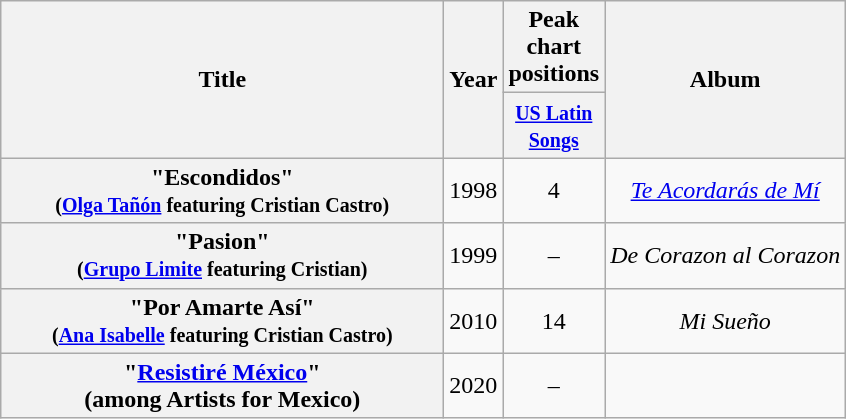<table class="wikitable plainrowheaders" style="text-align:center;">
<tr>
<th rowspan="2" scope="col" style="width:18em;">Title</th>
<th rowspan="2" scope="col" style="width:2em;">Year</th>
<th colspan="1">Peak chart positions</th>
<th rowspan="2">Album</th>
</tr>
<tr>
<th width="40"><small><a href='#'>US Latin Songs</a></small></th>
</tr>
<tr>
<th scope="row">"Escondidos"<br><small>(<a href='#'>Olga Tañón</a> featuring Cristian Castro)</small></th>
<td>1998</td>
<td>4</td>
<td><em><a href='#'>Te Acordarás de Mí</a></em></td>
</tr>
<tr>
<th scope="row">"Pasion"<br><small>(<a href='#'>Grupo Limite</a> featuring Cristian)</small></th>
<td>1999</td>
<td>–</td>
<td align="left"><em>De Corazon al Corazon</em></td>
</tr>
<tr>
<th scope="row">"Por Amarte Así"<br><small>(<a href='#'>Ana Isabelle</a> featuring Cristian Castro)</small></th>
<td>2010</td>
<td>14</td>
<td><em>Mi Sueño</em></td>
</tr>
<tr>
<th scope="row">"<a href='#'>Resistiré México</a>"<br><span>(among Artists for Mexico)</span></th>
<td>2020</td>
<td>–</td>
<td></td>
</tr>
</table>
